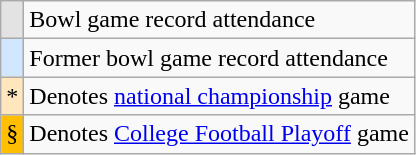<table class="wikitable">
<tr>
<td style="text-align:center; background:#e3e3e3;"></td>
<td>Bowl game record attendance</td>
</tr>
<tr>
<td style="text-align:center; background:#d0e7ff;"></td>
<td>Former bowl game record attendance</td>
</tr>
<tr>
<td style="text-align:center; background:#ffe6bd;">*</td>
<td>Denotes <a href='#'>national championship</a> game</td>
</tr>
<tr>
<td style="text-align:center; background:#FFBF00;">§</td>
<td>Denotes <a href='#'>College Football Playoff</a> game</td>
</tr>
</table>
